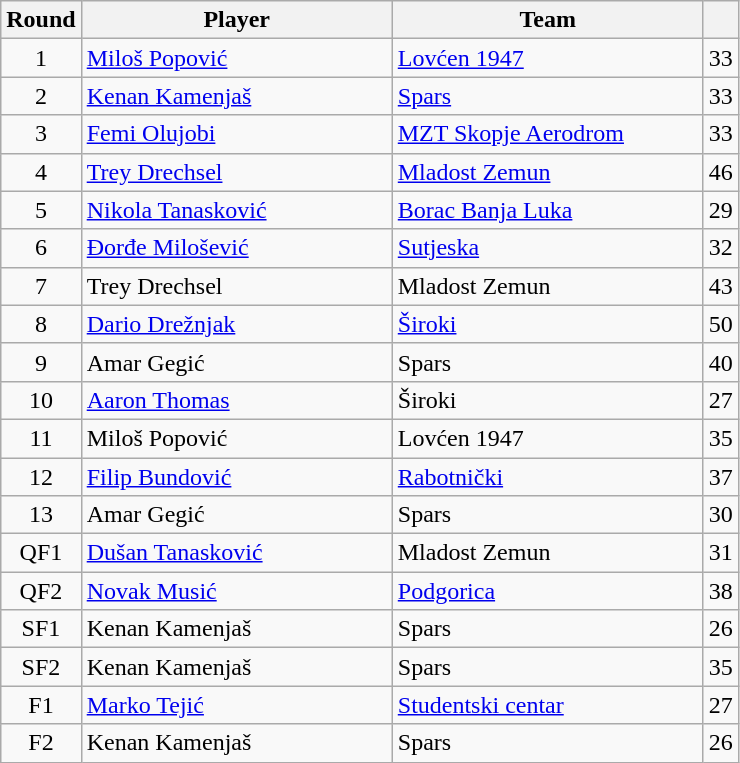<table class="wikitable sortable" style="text-align: center;">
<tr>
<th>Round</th>
<th style="width:200px;">Player</th>
<th style="width:200px;">Team</th>
<th><a href='#'></a></th>
</tr>
<tr>
<td>1</td>
<td align="left"> <a href='#'>Miloš Popović</a></td>
<td align="left"> <a href='#'>Lovćen 1947</a></td>
<td>33</td>
</tr>
<tr>
<td>2</td>
<td align="left"> <a href='#'>Kenan Kamenjaš</a></td>
<td align="left"> <a href='#'>Spars</a></td>
<td>33</td>
</tr>
<tr>
<td>3</td>
<td align="left"> <a href='#'>Femi Olujobi</a></td>
<td align="left"> <a href='#'>MZT Skopje Aerodrom</a></td>
<td>33</td>
</tr>
<tr>
<td>4</td>
<td align="left"> <a href='#'>Trey Drechsel</a></td>
<td align="left"> <a href='#'>Mladost Zemun</a></td>
<td>46</td>
</tr>
<tr>
<td>5</td>
<td align="left"> <a href='#'>Nikola Tanasković</a></td>
<td align="left"> <a href='#'>Borac Banja Luka</a></td>
<td>29</td>
</tr>
<tr>
<td>6</td>
<td align="left"> <a href='#'>Đorđe Milošević</a></td>
<td align="left"> <a href='#'>Sutjeska</a></td>
<td>32</td>
</tr>
<tr>
<td>7</td>
<td align="left">  Trey Drechsel</td>
<td align="left">  Mladost Zemun</td>
<td>43</td>
</tr>
<tr>
<td>8</td>
<td align="left">  <a href='#'>Dario Drežnjak</a></td>
<td align="left"> <a href='#'>Široki</a></td>
<td>50</td>
</tr>
<tr>
<td>9</td>
<td align="left"> Amar Gegić</td>
<td align="left"> Spars</td>
<td>40</td>
</tr>
<tr>
<td>10</td>
<td align="left"> <a href='#'>Aaron Thomas</a></td>
<td align="left"> Široki</td>
<td>27</td>
</tr>
<tr>
<td>11</td>
<td align="left"> Miloš Popović</td>
<td align="left"> Lovćen 1947</td>
<td>35</td>
</tr>
<tr>
<td>12</td>
<td align="left"> <a href='#'>Filip Bundović</a></td>
<td align="left"> <a href='#'>Rabotnički</a></td>
<td>37</td>
</tr>
<tr>
<td>13</td>
<td align="left"> Amar Gegić</td>
<td align="left"> Spars</td>
<td>30</td>
</tr>
<tr>
<td>QF1</td>
<td align="left"> <a href='#'>Dušan Tanasković</a></td>
<td align="left">  Mladost Zemun</td>
<td>31</td>
</tr>
<tr>
<td>QF2</td>
<td align="left"> <a href='#'>Novak Musić</a></td>
<td align="left"> <a href='#'>Podgorica</a></td>
<td>38</td>
</tr>
<tr>
<td>SF1</td>
<td align="left"> Kenan Kamenjaš</td>
<td align="left"> Spars</td>
<td>26</td>
</tr>
<tr>
<td>SF2</td>
<td align="left"> Kenan Kamenjaš</td>
<td align="left"> Spars</td>
<td>35</td>
</tr>
<tr>
<td>F1</td>
<td align="left"> <a href='#'>Marko Tejić</a></td>
<td align="left"> <a href='#'>Studentski centar</a></td>
<td>27</td>
</tr>
<tr>
<td>F2</td>
<td align="left"> Kenan Kamenjaš</td>
<td align="left"> Spars</td>
<td>26</td>
</tr>
</table>
